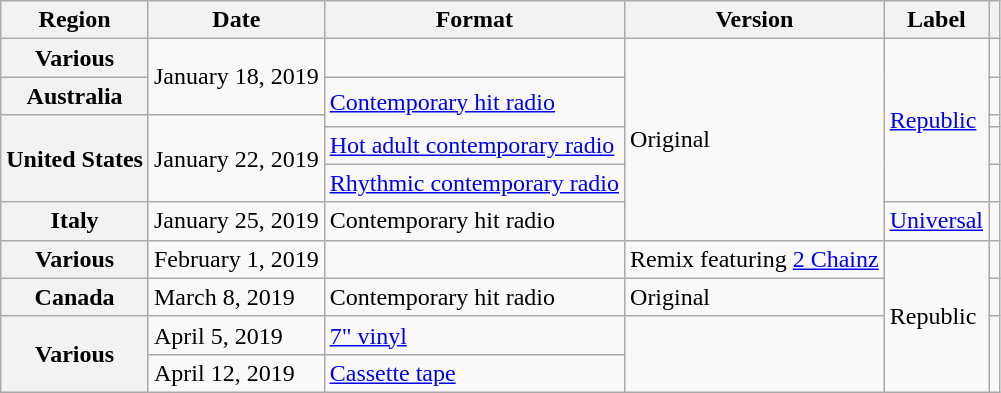<table class="wikitable plainrowheaders">
<tr>
<th scope="col">Region</th>
<th scope="col">Date</th>
<th scope="col">Format</th>
<th scope="col">Version</th>
<th scope="col">Label</th>
<th scope="col"></th>
</tr>
<tr>
<th scope="row">Various</th>
<td rowspan="2">January 18, 2019</td>
<td></td>
<td rowspan="6">Original</td>
<td rowspan="5"><a href='#'>Republic</a></td>
<td align="center"></td>
</tr>
<tr>
<th scope="row">Australia</th>
<td rowspan="2"><a href='#'>Contemporary hit radio</a></td>
<td align="center"></td>
</tr>
<tr>
<th rowspan="3" scope="row">United States</th>
<td rowspan="3">January 22, 2019</td>
<td align="center"></td>
</tr>
<tr>
<td><a href='#'>Hot adult contemporary radio</a></td>
<td align="center"></td>
</tr>
<tr>
<td><a href='#'>Rhythmic contemporary radio</a></td>
<td align="center"></td>
</tr>
<tr>
<th scope="row">Italy</th>
<td>January 25, 2019</td>
<td>Contemporary hit radio</td>
<td><a href='#'>Universal</a></td>
<td align="center"></td>
</tr>
<tr>
<th scope="row">Various</th>
<td>February 1, 2019</td>
<td></td>
<td>Remix featuring <a href='#'>2 Chainz</a></td>
<td rowspan="4">Republic</td>
<td align="center"></td>
</tr>
<tr>
<th scope="row">Canada</th>
<td>March 8, 2019</td>
<td>Contemporary hit radio</td>
<td>Original</td>
<td align="center"></td>
</tr>
<tr>
<th rowspan="2" scope="row">Various</th>
<td>April 5, 2019</td>
<td><a href='#'>7" vinyl</a></td>
<td rowspan="2"></td>
<td align="center" rowspan="2"></td>
</tr>
<tr>
<td>April 12, 2019</td>
<td><a href='#'>Cassette tape</a></td>
</tr>
</table>
